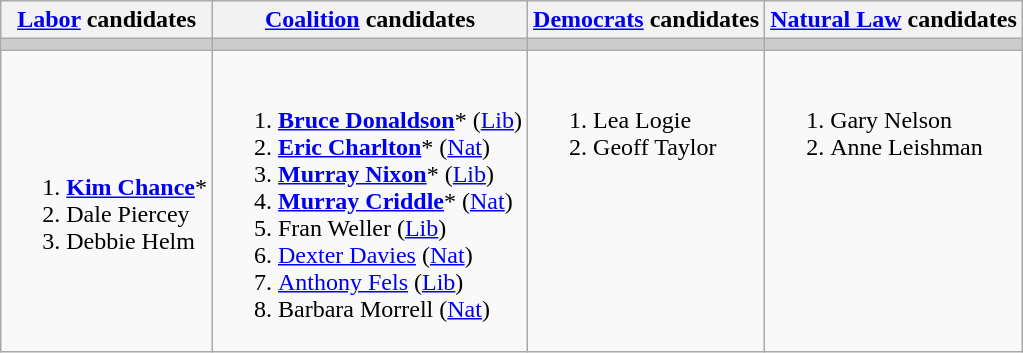<table class="wikitable">
<tr>
<th><a href='#'>Labor</a> candidates</th>
<th><a href='#'>Coalition</a> candidates</th>
<th><a href='#'>Democrats</a> candidates</th>
<th><a href='#'>Natural Law</a> candidates</th>
</tr>
<tr bgcolor="#cccccc">
<td></td>
<td></td>
<td></td>
<td></td>
</tr>
<tr>
<td><br><ol><li><strong><a href='#'>Kim Chance</a></strong>*</li><li>Dale Piercey</li><li>Debbie Helm</li></ol></td>
<td><br><ol><li><strong><a href='#'>Bruce Donaldson</a></strong>* (<a href='#'>Lib</a>)</li><li><strong><a href='#'>Eric Charlton</a></strong>* (<a href='#'>Nat</a>)</li><li><strong><a href='#'>Murray Nixon</a></strong>* (<a href='#'>Lib</a>)</li><li><strong><a href='#'>Murray Criddle</a></strong>* (<a href='#'>Nat</a>)</li><li>Fran Weller (<a href='#'>Lib</a>)</li><li><a href='#'>Dexter Davies</a> (<a href='#'>Nat</a>)</li><li><a href='#'>Anthony Fels</a> (<a href='#'>Lib</a>)</li><li>Barbara Morrell (<a href='#'>Nat</a>)</li></ol></td>
<td valign=top><br><ol><li>Lea Logie</li><li>Geoff Taylor</li></ol></td>
<td valign=top><br><ol><li>Gary Nelson</li><li>Anne Leishman</li></ol></td>
</tr>
</table>
